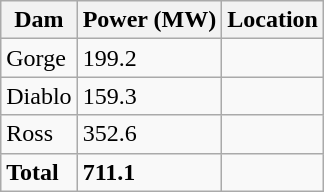<table class="wikitable">
<tr>
<th>Dam</th>
<th>Power (MW)</th>
<th>Location</th>
</tr>
<tr>
<td>Gorge</td>
<td>199.2</td>
<td></td>
</tr>
<tr>
<td>Diablo</td>
<td>159.3</td>
<td></td>
</tr>
<tr>
<td>Ross</td>
<td>352.6</td>
<td></td>
</tr>
<tr>
<td><strong>Total</strong></td>
<td><strong>711.1</strong></td>
<td></td>
</tr>
</table>
